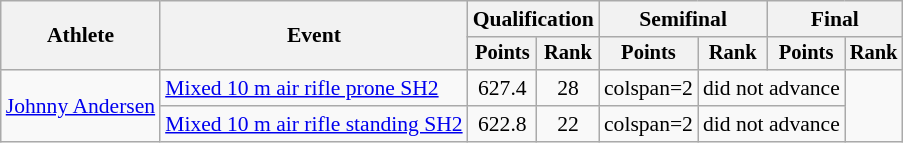<table class="wikitable" style="font-size:90%">
<tr>
<th rowspan="2">Athlete</th>
<th rowspan="2">Event</th>
<th colspan=2>Qualification</th>
<th colspan=2>Semifinal</th>
<th colspan=2>Final</th>
</tr>
<tr style="font-size:95%">
<th>Points</th>
<th>Rank</th>
<th>Points</th>
<th>Rank</th>
<th>Points</th>
<th>Rank</th>
</tr>
<tr align=center>
<td align=left rowspan=2><a href='#'>Johnny Andersen</a></td>
<td align=left><a href='#'>Mixed 10 m air rifle prone SH2</a></td>
<td>627.4</td>
<td>28</td>
<td>colspan=2 </td>
<td colspan=2>did not advance</td>
</tr>
<tr align=center>
<td align=left><a href='#'>Mixed 10 m air rifle standing SH2</a></td>
<td>622.8</td>
<td>22</td>
<td>colspan=2 </td>
<td colspan=2>did not advance</td>
</tr>
</table>
